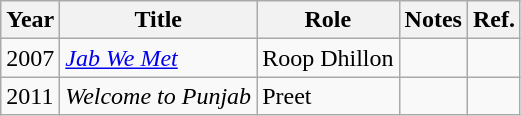<table class="wikitable sortable">
<tr>
<th>Year</th>
<th>Title</th>
<th>Role</th>
<th>Notes</th>
<th>Ref.</th>
</tr>
<tr>
<td>2007</td>
<td><em><a href='#'>Jab We Met</a></em></td>
<td>Roop Dhillon</td>
<td></td>
<td></td>
</tr>
<tr>
<td>2011</td>
<td><em>Welcome to Punjab</em></td>
<td>Preet</td>
<td></td>
<td></td>
</tr>
</table>
